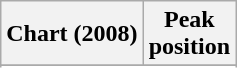<table class="wikitable sortable plainrowheaders" style="text-align:center">
<tr>
<th>Chart (2008)</th>
<th>Peak<br>position</th>
</tr>
<tr>
</tr>
<tr>
</tr>
<tr>
</tr>
<tr>
</tr>
<tr>
</tr>
<tr>
</tr>
<tr>
</tr>
<tr>
</tr>
<tr>
</tr>
<tr>
</tr>
<tr>
</tr>
<tr>
</tr>
<tr>
</tr>
<tr>
</tr>
<tr>
</tr>
<tr>
</tr>
<tr>
</tr>
<tr>
</tr>
<tr>
</tr>
<tr>
</tr>
<tr>
</tr>
<tr>
</tr>
</table>
